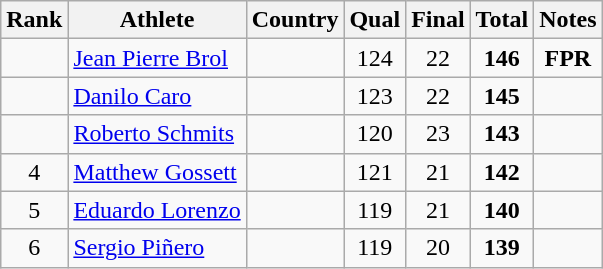<table class="wikitable sortable" style="text-align:center">
<tr>
<th>Rank</th>
<th>Athlete</th>
<th>Country</th>
<th>Qual</th>
<th>Final</th>
<th>Total</th>
<th class="unsortable">Notes</th>
</tr>
<tr>
<td></td>
<td align="left"><a href='#'>Jean Pierre Brol</a></td>
<td align="left"></td>
<td>124</td>
<td>22</td>
<td><strong>146</strong></td>
<td><strong>FPR</strong></td>
</tr>
<tr>
<td></td>
<td align="left"><a href='#'>Danilo Caro</a></td>
<td align="left"></td>
<td>123</td>
<td>22</td>
<td><strong>145</strong></td>
<td></td>
</tr>
<tr>
<td></td>
<td align="left"><a href='#'>Roberto Schmits</a></td>
<td align="left"></td>
<td>120</td>
<td>23</td>
<td><strong>143</strong></td>
<td></td>
</tr>
<tr>
<td>4</td>
<td align="left"><a href='#'>Matthew Gossett</a></td>
<td align="left"></td>
<td>121</td>
<td>21</td>
<td><strong>142</strong></td>
<td></td>
</tr>
<tr>
<td>5</td>
<td align="left"><a href='#'>Eduardo Lorenzo</a></td>
<td align="left"></td>
<td>119</td>
<td>21</td>
<td><strong>140</strong></td>
<td></td>
</tr>
<tr>
<td>6</td>
<td align="left"><a href='#'>Sergio Piñero</a></td>
<td align="left"></td>
<td>119</td>
<td>20</td>
<td><strong>139</strong></td>
<td></td>
</tr>
</table>
